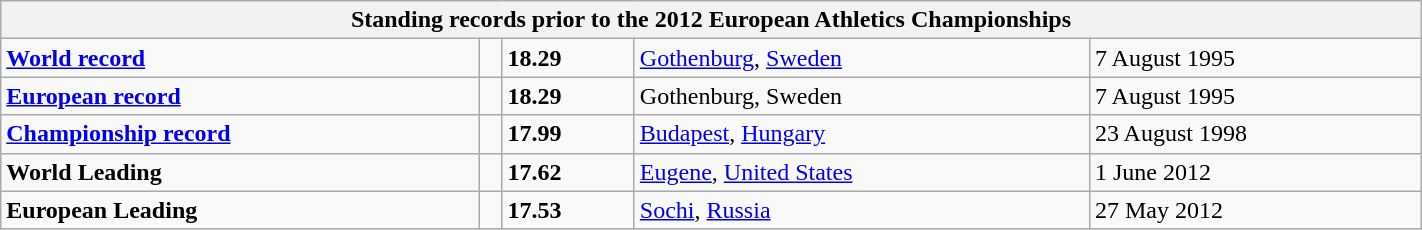<table class="wikitable" width=75%>
<tr>
<th colspan="5">Standing records prior to the 2012 European Athletics Championships</th>
</tr>
<tr>
<td><strong><a href='#'>World record</a></strong></td>
<td></td>
<td><strong>18.29</strong></td>
<td><a href='#'>Gothenburg</a>, <a href='#'>Sweden</a></td>
<td>7 August 1995</td>
</tr>
<tr>
<td><strong><a href='#'>European record</a></strong></td>
<td></td>
<td><strong>18.29</strong></td>
<td>Gothenburg, Sweden</td>
<td>7 August 1995</td>
</tr>
<tr>
<td><strong><a href='#'>Championship record</a></strong></td>
<td></td>
<td><strong>17.99</strong></td>
<td><a href='#'>Budapest</a>, <a href='#'>Hungary</a></td>
<td>23 August 1998</td>
</tr>
<tr>
<td><strong>World Leading</strong></td>
<td></td>
<td><strong>17.62</strong></td>
<td><a href='#'>Eugene</a>, <a href='#'>United States</a></td>
<td>1 June 2012</td>
</tr>
<tr>
<td><strong>European Leading</strong></td>
<td></td>
<td><strong>17.53</strong></td>
<td><a href='#'>Sochi</a>, <a href='#'>Russia</a></td>
<td>27 May 2012</td>
</tr>
</table>
